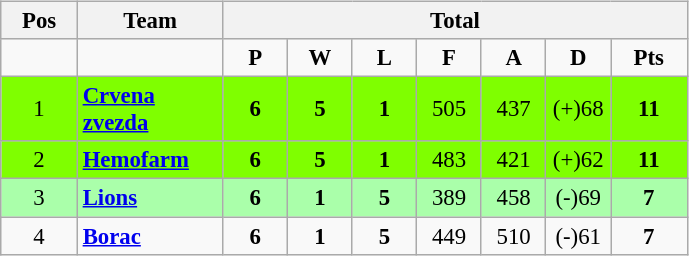<table class="wikitable sortable" style="text-align: center; font-size:95%" align="left">
<tr>
<th width="44">Pos</th>
<th width="90">Team</th>
<th colspan=7>Total</th>
</tr>
<tr>
<td></td>
<td></td>
<td width="36"><strong>P</strong></td>
<td width="36"><strong>W</strong></td>
<td width="36"><strong>L</strong></td>
<td width="36"><strong>F</strong></td>
<td width="36"><strong>A</strong></td>
<td width="36"><strong>D</strong></td>
<td width="44"><strong>Pts</strong></td>
</tr>
<tr bgcolor="#7fff00">
<td>1</td>
<td align="left"><strong><a href='#'>Crvena zvezda</a></strong></td>
<td><strong>6</strong></td>
<td><strong>5</strong></td>
<td><strong>1</strong></td>
<td>505</td>
<td>437</td>
<td>(+)68</td>
<td><strong>11</strong></td>
</tr>
<tr bgcolor="#7fff00">
<td>2</td>
<td align="left"><strong><a href='#'>Hemofarm</a></strong></td>
<td><strong>6</strong></td>
<td><strong>5</strong></td>
<td><strong>1</strong></td>
<td>483</td>
<td>421</td>
<td>(+)62</td>
<td><strong>11 </strong></td>
</tr>
<tr bgcolor="#aaffaa">
<td>3</td>
<td align="left"><strong><a href='#'>Lions</a></strong></td>
<td><strong>6</strong></td>
<td><strong>1</strong></td>
<td><strong>5</strong></td>
<td>389</td>
<td>458</td>
<td>(-)69</td>
<td><strong>7</strong></td>
</tr>
<tr>
<td>4</td>
<td align="left"><strong><a href='#'>Borac</a></strong></td>
<td><strong>6</strong></td>
<td><strong>1</strong></td>
<td><strong>5</strong></td>
<td>449</td>
<td>510</td>
<td>(-)61</td>
<td><strong>7 </strong></td>
</tr>
</table>
